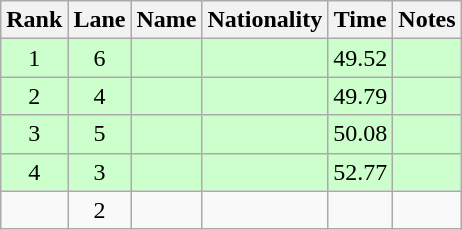<table class="wikitable sortable" style="text-align:center">
<tr>
<th>Rank</th>
<th>Lane</th>
<th>Name</th>
<th>Nationality</th>
<th>Time</th>
<th>Notes</th>
</tr>
<tr bgcolor=ccffcc>
<td>1</td>
<td>6</td>
<td align=left></td>
<td align=left></td>
<td>49.52</td>
<td><strong></strong></td>
</tr>
<tr bgcolor=ccffcc>
<td>2</td>
<td>4</td>
<td align=left></td>
<td align=left></td>
<td>49.79</td>
<td><strong></strong></td>
</tr>
<tr bgcolor=ccffcc>
<td>3</td>
<td>5</td>
<td align=left></td>
<td align=left></td>
<td>50.08</td>
<td><strong></strong></td>
</tr>
<tr bgcolor=ccffcc>
<td>4</td>
<td>3</td>
<td align=left></td>
<td align=left></td>
<td>52.77</td>
<td><strong></strong></td>
</tr>
<tr>
<td></td>
<td>2</td>
<td align=left></td>
<td align=left></td>
<td></td>
<td><strong></strong></td>
</tr>
</table>
